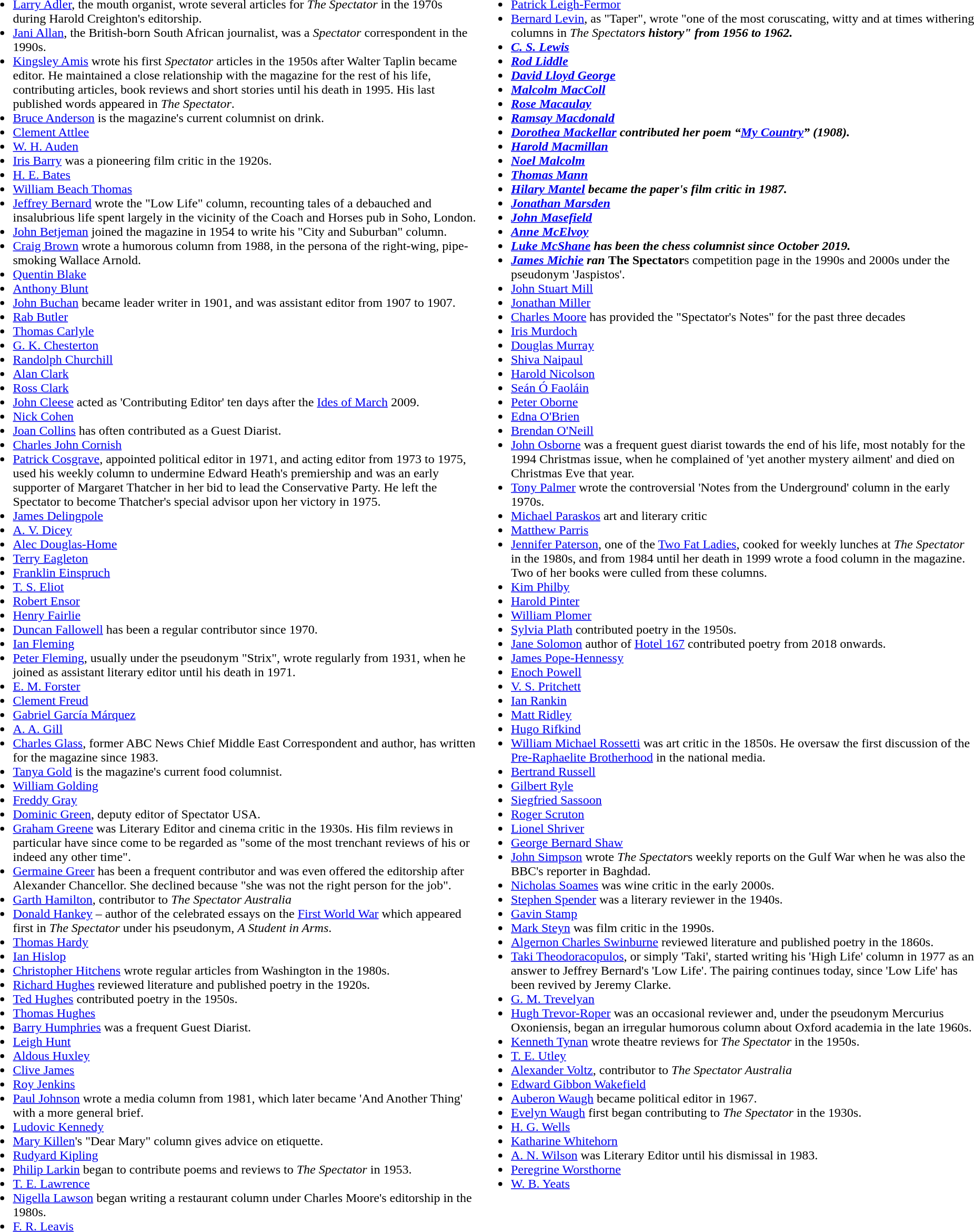<table width=100%>
<tr valign=top>
<td width=50%><br><ul><li><a href='#'>Larry Adler</a>, the mouth organist, wrote several articles for <em>The Spectator</em> in the 1970s during Harold Creighton's editorship.</li><li><a href='#'>Jani Allan</a>, the British-born South African journalist, was a <em>Spectator</em> correspondent in the 1990s.</li><li><a href='#'>Kingsley Amis</a> wrote his first <em>Spectator</em> articles in the 1950s after Walter Taplin became editor. He maintained a close relationship with the magazine for the rest of his life, contributing articles, book reviews and short stories until his death in 1995. His last published words appeared in <em>The Spectator</em>.</li><li><a href='#'>Bruce Anderson</a> is the magazine's current columnist on drink.</li><li><a href='#'>Clement Attlee</a></li><li><a href='#'>W. H. Auden</a></li><li><a href='#'>Iris Barry</a> was a pioneering film critic in the 1920s.</li><li><a href='#'>H. E. Bates</a></li><li><a href='#'>William Beach Thomas</a></li><li><a href='#'>Jeffrey Bernard</a> wrote the "Low Life" column, recounting tales of a debauched and insalubrious life spent largely in the vicinity of the Coach and Horses pub in Soho, London.</li><li><a href='#'>John Betjeman</a> joined the magazine in 1954 to write his "City and Suburban" column.</li><li><a href='#'>Craig Brown</a> wrote a humorous column from 1988, in the persona of the right-wing, pipe-smoking Wallace Arnold.</li><li><a href='#'>Quentin Blake</a></li><li><a href='#'>Anthony Blunt</a></li><li><a href='#'>John Buchan</a> became leader writer in 1901, and was assistant editor from 1907 to 1907.</li><li><a href='#'>Rab Butler</a></li><li><a href='#'>Thomas Carlyle</a></li><li><a href='#'>G. K. Chesterton</a></li><li><a href='#'>Randolph Churchill</a></li><li><a href='#'>Alan Clark</a></li><li><a href='#'>Ross Clark</a></li><li><a href='#'>John Cleese</a> acted as 'Contributing Editor' ten days after the <a href='#'>Ides of March</a> 2009.</li><li><a href='#'>Nick Cohen</a></li><li><a href='#'>Joan Collins</a> has often contributed as a Guest Diarist.</li><li><a href='#'>Charles John Cornish</a></li><li><a href='#'>Patrick Cosgrave</a>, appointed political editor in 1971, and acting editor from 1973 to 1975, used his weekly column to undermine Edward Heath's premiership and was an early supporter of Margaret Thatcher in her bid to lead the Conservative Party. He left the Spectator to become Thatcher's special advisor upon her victory in 1975.</li><li><a href='#'>James Delingpole</a></li><li><a href='#'>A. V. Dicey</a></li><li><a href='#'>Alec Douglas-Home</a></li><li><a href='#'>Terry Eagleton</a></li><li><a href='#'>Franklin Einspruch</a></li><li><a href='#'>T. S. Eliot</a></li><li><a href='#'>Robert Ensor</a></li><li><a href='#'>Henry Fairlie</a></li><li><a href='#'>Duncan Fallowell</a> has been a regular contributor since 1970.</li><li><a href='#'>Ian Fleming</a></li><li><a href='#'>Peter Fleming</a>, usually under the pseudonym "Strix", wrote regularly from 1931, when he joined as assistant literary editor until his death in 1971.</li><li><a href='#'>E. M. Forster</a></li><li><a href='#'>Clement Freud</a></li><li><a href='#'>Gabriel García Márquez</a></li><li><a href='#'>A. A. Gill</a></li><li><a href='#'>Charles Glass</a>, former ABC News Chief Middle East Correspondent and author, has written for the magazine since 1983.</li><li><a href='#'>Tanya Gold</a> is the magazine's current food columnist.</li><li><a href='#'>William Golding</a></li><li><a href='#'>Freddy Gray</a></li><li><a href='#'>Dominic Green</a>, deputy editor of Spectator USA.</li><li><a href='#'>Graham Greene</a> was Literary Editor and cinema critic in the 1930s. His film reviews in particular have since come to be regarded as "some of the most trenchant reviews of his or indeed any other time".</li><li><a href='#'>Germaine Greer</a> has been a frequent contributor and was even offered the editorship after Alexander Chancellor. She declined because "she was not the right person for the job".</li><li><a href='#'>Garth Hamilton</a>, contributor to <em>The Spectator Australia</em></li><li><a href='#'>Donald Hankey</a> – author of the celebrated essays on the <a href='#'>First World War</a> which appeared first in <em>The Spectator</em> under his pseudonym, <em>A Student in Arms</em>.</li><li><a href='#'>Thomas Hardy</a></li><li><a href='#'>Ian Hislop</a></li><li><a href='#'>Christopher Hitchens</a> wrote regular articles from Washington in the 1980s.</li><li><a href='#'>Richard Hughes</a> reviewed literature and published poetry in the 1920s.</li><li><a href='#'>Ted Hughes</a> contributed poetry in the 1950s.</li><li><a href='#'>Thomas Hughes</a></li><li><a href='#'>Barry Humphries</a> was a frequent Guest Diarist.</li><li><a href='#'>Leigh Hunt</a></li><li><a href='#'>Aldous Huxley</a></li><li><a href='#'>Clive James</a></li><li><a href='#'>Roy Jenkins</a></li><li><a href='#'>Paul Johnson</a> wrote a media column from 1981, which later became 'And Another Thing' with a more general brief.</li><li><a href='#'>Ludovic Kennedy</a></li><li><a href='#'>Mary Killen</a>'s "Dear Mary" column gives advice on etiquette.</li><li><a href='#'>Rudyard Kipling</a></li><li><a href='#'>Philip Larkin</a> began to contribute poems and reviews to <em>The Spectator</em> in 1953.</li><li><a href='#'>T. E. Lawrence</a></li><li><a href='#'>Nigella Lawson</a> began writing a restaurant column under Charles Moore's editorship in the 1980s.</li><li><a href='#'>F. R. Leavis</a></li></ul></td>
<td width=50%><br><ul><li><a href='#'>Patrick Leigh-Fermor</a></li><li><a href='#'>Bernard Levin</a>, as "Taper", wrote "one of the most coruscating, witty and at times withering columns in <em>The Spectator<strong>s history" from 1956 to 1962.</li><li><a href='#'>C. S. Lewis</a></li><li><a href='#'>Rod Liddle</a></li><li><a href='#'>David Lloyd George</a></li><li><a href='#'>Malcolm MacColl</a></li><li><a href='#'>Rose Macaulay</a></li><li><a href='#'>Ramsay Macdonald</a></li><li><a href='#'>Dorothea Mackellar</a> contributed her poem “<a href='#'>My Country</a>” (1908).</li><li><a href='#'>Harold Macmillan</a></li><li><a href='#'>Noel Malcolm</a></li><li><a href='#'>Thomas Mann</a></li><li><a href='#'>Hilary Mantel</a> became the paper's film critic in 1987.</li><li><a href='#'>Jonathan Marsden</a></li><li><a href='#'>John Masefield</a></li><li><a href='#'>Anne McElvoy</a></li><li><a href='#'>Luke McShane</a> has been the chess columnist since October 2019.</li><li><a href='#'>James Michie</a> ran </em>The Spectator</strong>s competition page in the 1990s and 2000s under the pseudonym 'Jaspistos'.</li><li><a href='#'>John Stuart Mill</a></li><li><a href='#'>Jonathan Miller</a></li><li><a href='#'>Charles Moore</a> has provided the "Spectator's Notes" for the past three decades</li><li><a href='#'>Iris Murdoch</a></li><li><a href='#'>Douglas Murray</a></li><li><a href='#'>Shiva Naipaul</a></li><li><a href='#'>Harold Nicolson</a></li><li><a href='#'>Seán Ó Faoláin</a></li><li><a href='#'>Peter Oborne</a></li><li><a href='#'>Edna O'Brien</a></li><li><a href='#'>Brendan O'Neill</a></li><li><a href='#'>John Osborne</a> was a frequent guest diarist towards the end of his life, most notably for the 1994 Christmas issue, when he complained of 'yet another mystery ailment' and died on Christmas Eve that year.</li><li><a href='#'>Tony Palmer</a> wrote the controversial 'Notes from the Underground' column in the early 1970s.</li><li><a href='#'>Michael Paraskos</a> art and literary critic</li><li><a href='#'>Matthew Parris</a></li><li><a href='#'>Jennifer Paterson</a>, one of the <a href='#'>Two Fat Ladies</a>, cooked for weekly lunches at <em>The Spectator</em> in the 1980s, and from 1984 until her death in 1999 wrote a food column in the magazine. Two of her books were culled from these columns.</li><li><a href='#'>Kim Philby</a></li><li><a href='#'>Harold Pinter</a></li><li><a href='#'>William Plomer</a></li><li><a href='#'>Sylvia Plath</a> contributed poetry in the 1950s.</li><li><a href='#'>Jane Solomon</a> author of <a href='#'>Hotel 167</a> contributed poetry from 2018 onwards.</li><li><a href='#'>James Pope-Hennessy</a></li><li><a href='#'>Enoch Powell</a></li><li><a href='#'>V. S. Pritchett</a></li><li><a href='#'>Ian Rankin</a></li><li><a href='#'>Matt Ridley</a></li><li><a href='#'>Hugo Rifkind</a></li><li><a href='#'>William Michael Rossetti</a> was art critic in the 1850s. He oversaw the first discussion of the <a href='#'>Pre-Raphaelite Brotherhood</a> in the national media.</li><li><a href='#'>Bertrand Russell</a></li><li><a href='#'>Gilbert Ryle</a></li><li><a href='#'>Siegfried Sassoon</a></li><li><a href='#'>Roger Scruton</a></li><li><a href='#'>Lionel Shriver</a></li><li><a href='#'>George Bernard Shaw</a></li><li><a href='#'>John Simpson</a> wrote <em>The Spectator</em>s weekly reports on the Gulf War when he was also the BBC's reporter in Baghdad.</li><li><a href='#'>Nicholas Soames</a> was wine critic in the early 2000s.</li><li><a href='#'>Stephen Spender</a> was a literary reviewer in the 1940s.</li><li><a href='#'>Gavin Stamp</a></li><li><a href='#'>Mark Steyn</a> was film critic in the 1990s.</li><li><a href='#'>Algernon Charles Swinburne</a> reviewed literature and published poetry in the 1860s.</li><li><a href='#'>Taki Theodoracopulos</a>, or simply 'Taki', started writing his 'High Life' column in 1977 as an answer to Jeffrey Bernard's 'Low Life'. The pairing continues today, since 'Low Life' has been revived by Jeremy Clarke.</li><li><a href='#'>G. M. Trevelyan</a></li><li><a href='#'>Hugh Trevor-Roper</a> was an occasional reviewer and, under the pseudonym Mercurius Oxoniensis, began an irregular humorous column about Oxford academia in the late 1960s.</li><li><a href='#'>Kenneth Tynan</a> wrote theatre reviews for <em>The Spectator</em> in the 1950s.</li><li><a href='#'>T. E. Utley</a></li><li><a href='#'>Alexander Voltz</a>, contributor to <em>The Spectator Australia</em></li><li><a href='#'>Edward Gibbon Wakefield</a></li><li><a href='#'>Auberon Waugh</a> became political editor in 1967.</li><li><a href='#'>Evelyn Waugh</a> first began contributing to <em>The Spectator</em> in the 1930s.</li><li><a href='#'>H. G. Wells</a></li><li><a href='#'>Katharine Whitehorn</a></li><li><a href='#'>A. N. Wilson</a> was Literary Editor until his dismissal in 1983.</li><li><a href='#'>Peregrine Worsthorne</a></li><li><a href='#'>W. B. Yeats</a></li></ul></td>
</tr>
</table>
